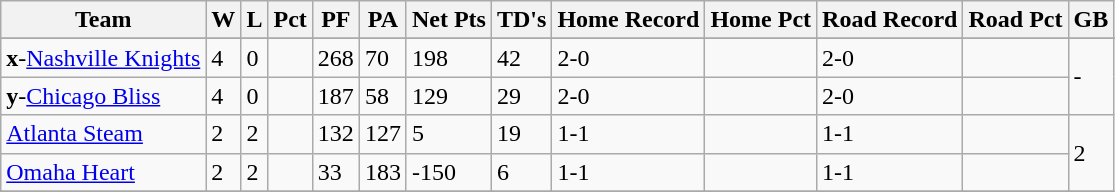<table class="wikitable">
<tr>
<th>Team</th>
<th>W</th>
<th>L</th>
<th>Pct</th>
<th>PF</th>
<th>PA</th>
<th>Net Pts</th>
<th>TD's</th>
<th>Home Record</th>
<th>Home Pct</th>
<th>Road Record</th>
<th>Road Pct</th>
<th>GB</th>
</tr>
<tr>
</tr>
<tr bgcolor=>
<td><strong>x</strong>-<a href='#'>Nashville Knights</a></td>
<td>4</td>
<td>0</td>
<td></td>
<td>268</td>
<td>70</td>
<td>198</td>
<td>42</td>
<td>2-0</td>
<td></td>
<td>2-0</td>
<td></td>
<td rowspan=2>-</td>
</tr>
<tr>
<td><strong>y</strong>-<a href='#'>Chicago Bliss</a></td>
<td>4</td>
<td>0</td>
<td></td>
<td>187</td>
<td>58</td>
<td>129</td>
<td>29</td>
<td>2-0</td>
<td></td>
<td>2-0</td>
<td></td>
</tr>
<tr bgcolor=>
<td><a href='#'>Atlanta Steam</a></td>
<td>2</td>
<td>2</td>
<td></td>
<td>132</td>
<td>127</td>
<td>5</td>
<td>19</td>
<td>1-1</td>
<td></td>
<td>1-1</td>
<td></td>
<td rowspan=2>2</td>
</tr>
<tr>
<td><a href='#'>Omaha Heart</a></td>
<td>2</td>
<td>2</td>
<td></td>
<td>33</td>
<td>183</td>
<td>-150</td>
<td>6</td>
<td>1-1</td>
<td></td>
<td>1-1</td>
<td></td>
</tr>
<tr>
</tr>
</table>
